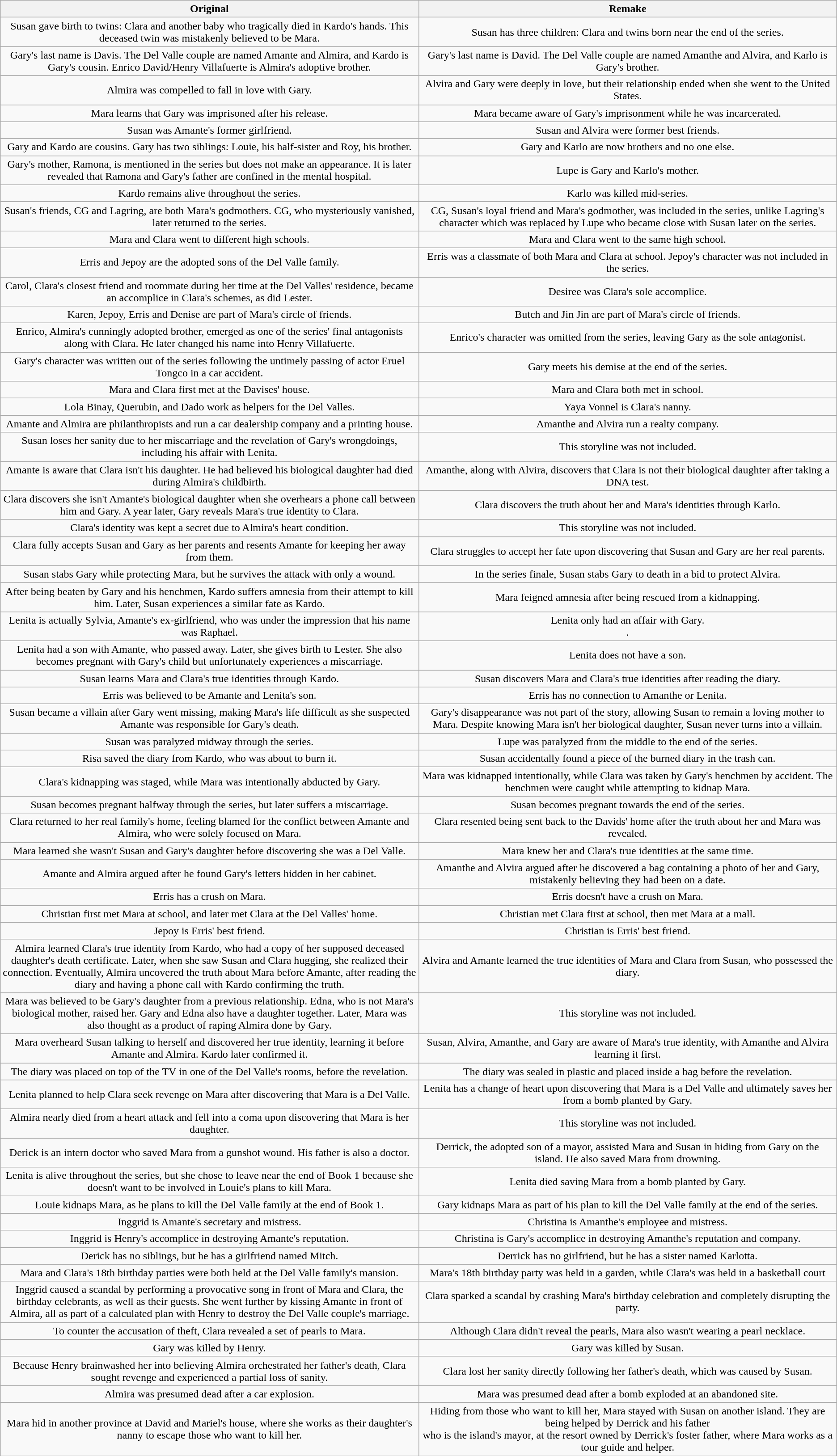<table class="wikitable" style="text-align:center;">
<tr>
<th scope="col" width="50%;">Original</th>
<th scope="col" width="50%;">Remake</th>
</tr>
<tr>
<td>Susan gave birth to twins: Clara and another baby who tragically died in Kardo's hands. This deceased twin was mistakenly believed to be Mara.</td>
<td>Susan has three children: Clara and twins born near the end of the series.</td>
</tr>
<tr>
<td>Gary's last name is Davis. The Del Valle couple are named Amante and Almira, and Kardo is Gary's cousin. Enrico David/Henry Villafuerte is Almira's adoptive brother.</td>
<td>Gary's last name is David. The Del Valle couple are named Amanthe and Alvira, and Karlo is Gary's brother.</td>
</tr>
<tr>
<td>Almira was compelled to fall in love with Gary.</td>
<td>Alvira and Gary were deeply in love, but their relationship ended when she went to the United States.</td>
</tr>
<tr>
<td>Mara learns that Gary was imprisoned after his release.</td>
<td>Mara became aware of Gary's imprisonment while he was incarcerated.</td>
</tr>
<tr>
<td>Susan was Amante's former girlfriend.</td>
<td>Susan and Alvira were former best friends.</td>
</tr>
<tr>
<td>Gary and Kardo are cousins. Gary has two siblings: Louie, his half-sister and Roy, his brother.</td>
<td>Gary and Karlo are now brothers and no one else.</td>
</tr>
<tr>
<td>Gary's mother, Ramona, is mentioned in the series but does not make an appearance. It is later revealed that Ramona and Gary's father are confined in the mental hospital.</td>
<td>Lupe is Gary and Karlo's mother.</td>
</tr>
<tr>
<td>Kardo remains alive throughout the series.</td>
<td>Karlo was killed mid-series.</td>
</tr>
<tr>
<td>Susan's friends, CG and Lagring, are both Mara's godmothers. CG, who mysteriously vanished, later returned to the series.</td>
<td>CG, Susan's loyal friend and Mara's godmother, was included in the series, unlike Lagring's character which was replaced by Lupe who became close with Susan later on the series.</td>
</tr>
<tr>
<td>Mara and Clara went to different high schools.</td>
<td>Mara and Clara went to the same high school.</td>
</tr>
<tr>
<td>Erris and Jepoy are the adopted sons of the Del Valle family.</td>
<td>Erris was a classmate of both Mara and Clara at school. Jepoy's character was not included in the series.</td>
</tr>
<tr>
<td>Carol, Clara's closest friend and roommate during her time at the Del Valles' residence, became an accomplice in Clara's schemes, as did Lester.</td>
<td>Desiree was Clara's sole accomplice.</td>
</tr>
<tr>
<td>Karen, Jepoy, Erris and Denise are part of Mara's circle of friends.</td>
<td>Butch and Jin Jin are part of Mara's circle of friends.</td>
</tr>
<tr>
<td>Enrico, Almira's cunningly adopted brother, emerged as one of the series' final antagonists along with Clara. He later changed his name into Henry Villafuerte.</td>
<td>Enrico's character was omitted from the series, leaving Gary as the sole antagonist.</td>
</tr>
<tr>
<td>Gary's character was written out of the series following the untimely passing of actor Eruel Tongco in a car accident.</td>
<td>Gary meets his demise at the end of the series.</td>
</tr>
<tr>
<td>Mara and Clara first met at the Davises' house.</td>
<td>Mara and Clara both met in school.</td>
</tr>
<tr>
<td>Lola Binay, Querubin, and Dado work as helpers for the Del Valles.</td>
<td>Yaya Vonnel is Clara's nanny.</td>
</tr>
<tr>
<td>Amante and Almira are philanthropists and run a car dealership company and a printing house.</td>
<td>Amanthe and Alvira run a realty company.</td>
</tr>
<tr>
<td>Susan loses her sanity due to her miscarriage and the revelation of Gary's wrongdoings, including his affair with Lenita.</td>
<td>This storyline was not included.</td>
</tr>
<tr>
<td>Amante is aware that Clara isn't his daughter. He had believed his biological daughter had died during Almira's childbirth.</td>
<td>Amanthe, along with Alvira, discovers that Clara is not their biological daughter after taking a DNA test.</td>
</tr>
<tr>
<td>Clara discovers she isn't Amante's biological daughter when she overhears a phone call between him and Gary. A year later, Gary reveals Mara's true identity to Clara.</td>
<td>Clara discovers the truth about her and Mara's identities through Karlo.</td>
</tr>
<tr>
<td>Clara's identity was kept a secret due to Almira's heart condition.</td>
<td>This storyline was not included.</td>
</tr>
<tr>
<td>Clara fully accepts Susan and Gary as her parents and resents Amante for keeping her away from them.</td>
<td>Clara struggles to accept her fate upon discovering that Susan and Gary are her real parents.</td>
</tr>
<tr>
<td>Susan stabs Gary while protecting Mara, but he survives the attack with only a wound.</td>
<td>In the series finale, Susan stabs Gary to death in a bid to protect Alvira.</td>
</tr>
<tr>
<td>After being beaten by Gary and his henchmen, Kardo suffers amnesia from their attempt to kill him. Later, Susan experiences a similar fate as Kardo.</td>
<td>Mara feigned amnesia after being rescued from a kidnapping.</td>
</tr>
<tr>
<td>Lenita is actually Sylvia, Amante's ex-girlfriend, who was under the impression that his name was Raphael.</td>
<td>Lenita only had an affair with Gary.<br>.</td>
</tr>
<tr>
<td>Lenita had a son with Amante, who passed away. Later, she gives birth to Lester. She also becomes pregnant with Gary's child but unfortunately experiences a miscarriage.</td>
<td>Lenita does not have a son.</td>
</tr>
<tr>
<td>Susan learns Mara and Clara's true identities through Kardo.</td>
<td>Susan discovers Mara and Clara's true identities after reading the diary.</td>
</tr>
<tr>
<td>Erris was believed to be Amante and Lenita's son.</td>
<td>Erris has no connection to Amanthe or Lenita.</td>
</tr>
<tr>
<td>Susan became a villain after Gary went missing, making Mara's life difficult as she suspected Amante was responsible for Gary's death.</td>
<td>Gary's disappearance was not part of the story, allowing Susan to remain a loving mother to Mara. Despite knowing Mara isn't her biological daughter, Susan never turns into a villain.</td>
</tr>
<tr>
<td>Susan was paralyzed midway through the series.</td>
<td>Lupe was paralyzed from the middle to the end of the series.</td>
</tr>
<tr>
<td>Risa saved the diary from Kardo, who was about to burn it.</td>
<td>Susan accidentally found a piece of the burned diary in the trash can.</td>
</tr>
<tr>
<td>Clara's kidnapping was staged, while Mara was intentionally abducted by Gary.</td>
<td>Mara was kidnapped intentionally, while Clara was taken by Gary's henchmen by accident. The henchmen were caught while attempting to kidnap Mara.</td>
</tr>
<tr>
<td>Susan becomes pregnant halfway through the series, but later suffers a miscarriage.</td>
<td>Susan becomes pregnant towards the end of the series.</td>
</tr>
<tr>
<td>Clara returned to her real family's home, feeling blamed for the conflict between Amante and Almira, who were solely focused on Mara.</td>
<td>Clara resented being sent back to the Davids' home after the truth about her and Mara was revealed.</td>
</tr>
<tr>
<td>Mara learned she wasn't Susan and Gary's daughter before discovering she was a Del Valle.</td>
<td>Mara knew her and Clara's true identities at the same time.</td>
</tr>
<tr>
<td>Amante and Almira argued after he found Gary's letters hidden in her cabinet.</td>
<td>Amanthe and Alvira argued after he discovered a bag containing a photo of her and Gary, mistakenly believing they had been on a date.</td>
</tr>
<tr>
<td>Erris has a crush on Mara.</td>
<td>Erris doesn't have a crush on Mara.</td>
</tr>
<tr>
<td>Christian first met Mara at school, and later met Clara at the Del Valles' home.</td>
<td>Christian met Clara first at school, then met Mara at a mall.</td>
</tr>
<tr>
<td>Jepoy is Erris' best friend.</td>
<td>Christian is Erris' best friend.</td>
</tr>
<tr>
<td>Almira learned Clara's true identity from Kardo, who had a copy of her supposed deceased daughter's death certificate. Later, when she saw Susan and Clara hugging, she realized their connection. Eventually, Almira uncovered the truth about Mara before Amante, after reading the diary and having a phone call with Kardo confirming the truth.</td>
<td>Alvira and Amante learned the true identities of Mara and Clara from Susan, who possessed the diary.</td>
</tr>
<tr>
<td>Mara was believed to be Gary's daughter from a previous relationship. Edna, who is not Mara's biological mother, raised her. Gary and Edna also have a daughter together. Later, Mara was also thought as a product of raping Almira done by Gary.</td>
<td>This storyline was not included.</td>
</tr>
<tr>
<td>Mara overheard Susan talking to herself and discovered her true identity, learning it before Amante and Almira. Kardo later confirmed it.</td>
<td>Susan, Alvira, Amanthe, and Gary are aware of Mara's true identity, with Amanthe and Alvira learning it first.</td>
</tr>
<tr>
<td>The diary was placed on top of the TV in one of the Del Valle's rooms, before the revelation.</td>
<td>The diary was sealed in plastic and placed inside a bag before the revelation.</td>
</tr>
<tr>
<td>Lenita planned to help Clara seek revenge on Mara after discovering that Mara is a Del Valle.</td>
<td>Lenita has a change of heart upon discovering that Mara is a Del Valle and ultimately saves her from a bomb planted by Gary.</td>
</tr>
<tr>
<td>Almira nearly died from a heart attack and fell into a coma upon discovering that Mara is her daughter.</td>
<td>This storyline was not included.</td>
</tr>
<tr>
<td>Derick is an intern doctor who saved Mara from a gunshot wound. His father is also a doctor.</td>
<td>Derrick, the adopted son of a mayor, assisted Mara and Susan in hiding from Gary on the island. He also saved Mara from drowning.</td>
</tr>
<tr>
<td>Lenita is alive throughout the series, but she chose to leave near the end of Book 1 because she doesn't want to be involved in Louie's plans to kill Mara.</td>
<td>Lenita died saving Mara from a bomb planted by Gary.</td>
</tr>
<tr>
<td>Louie kidnaps Mara, as he plans to kill the Del Valle family at the end of Book 1.</td>
<td>Gary kidnaps Mara as part of his plan to kill the Del Valle family at the end of the series.</td>
</tr>
<tr>
<td>Inggrid is Amante's secretary and mistress.</td>
<td>Christina is Amanthe's employee and mistress.</td>
</tr>
<tr>
<td>Inggrid is Henry's accomplice in destroying Amante's reputation.</td>
<td>Christina is Gary's accomplice in destroying Amanthe's reputation and company.</td>
</tr>
<tr>
<td>Derick has no siblings, but he has a girlfriend named Mitch.</td>
<td>Derrick has no girlfriend, but he has a sister named Karlotta.</td>
</tr>
<tr>
<td>Mara and Clara's 18th birthday parties were both held at the Del Valle family's mansion.</td>
<td>Mara's 18th birthday party was held in a garden, while Clara's was held in a basketball court</td>
</tr>
<tr>
<td>Inggrid caused a scandal by performing a provocative song in front of Mara and Clara, the birthday celebrants, as well as their guests. She went further by kissing Amante in front of Almira, all as part of a calculated plan with Henry to destroy the Del Valle couple's marriage.</td>
<td>Clara sparked a scandal by crashing Mara's birthday celebration and completely disrupting the party.</td>
</tr>
<tr>
<td>To counter the accusation of theft, Clara revealed a set of pearls to Mara.</td>
<td>Although Clara didn't reveal the pearls, Mara also wasn't wearing a pearl necklace.</td>
</tr>
<tr>
<td>Gary was killed by Henry.</td>
<td>Gary was killed by Susan.</td>
</tr>
<tr>
<td>Because Henry brainwashed her into believing Almira orchestrated her father's death, Clara sought revenge and experienced a partial loss of sanity.</td>
<td>Clara lost her sanity directly following her father's death, which was caused by Susan.</td>
</tr>
<tr>
<td>Almira was presumed dead after a car explosion.</td>
<td>Mara was presumed dead after a bomb exploded at an abandoned site.</td>
</tr>
<tr>
<td>Mara hid in another province at David and Mariel's house, where she works as their daughter's nanny to escape those who want to kill her.</td>
<td>Hiding from those who want to kill her, Mara stayed with Susan on another island. They are being helped by Derrick and his father<br>who is the island's mayor, at the resort owned by Derrick's foster father, where Mara works as a tour guide and helper.</td>
</tr>
</table>
